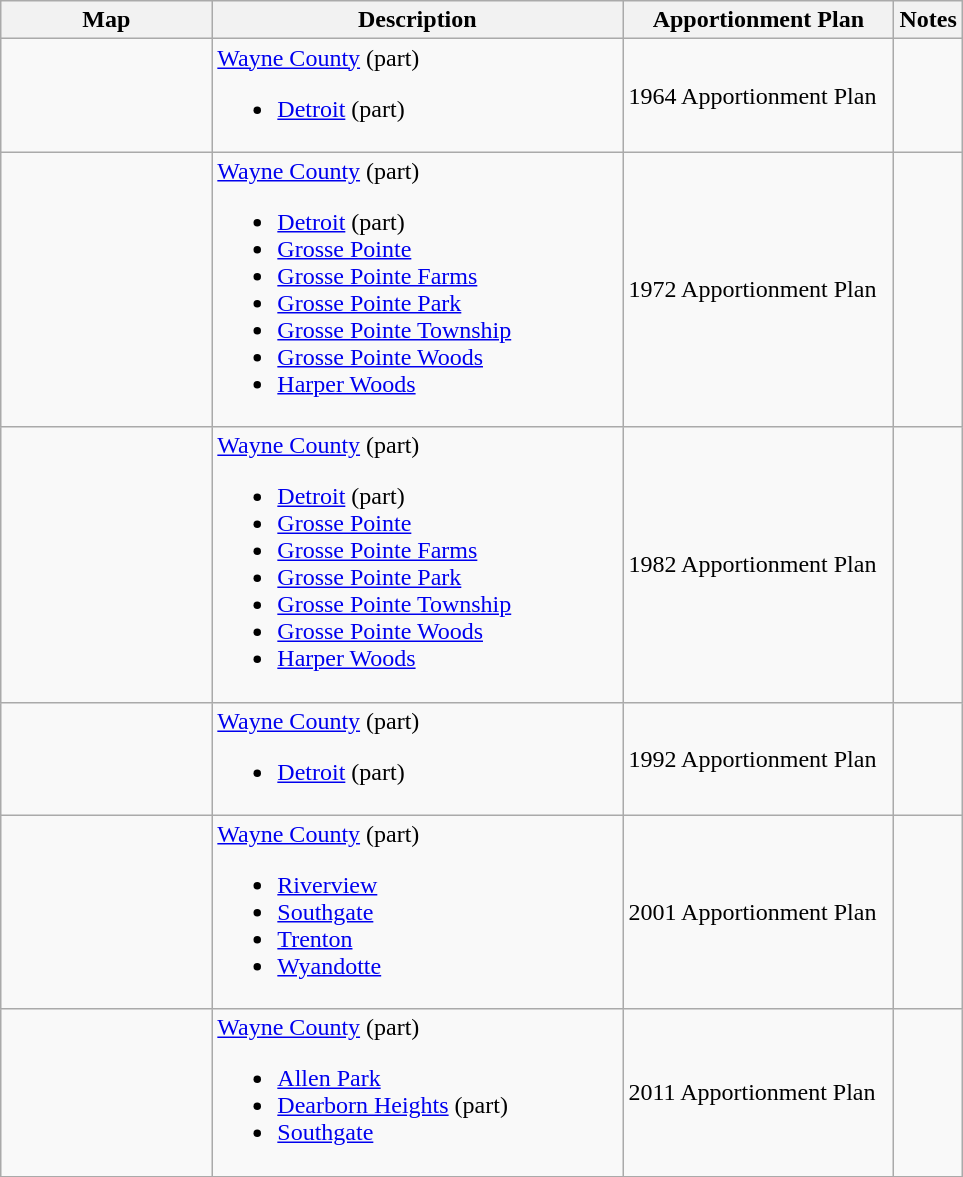<table class="wikitable sortable">
<tr>
<th style="width:100pt;">Map</th>
<th style="width:200pt;">Description</th>
<th style="width:130pt;">Apportionment Plan</th>
<th style="width:15pt;">Notes</th>
</tr>
<tr>
<td></td>
<td><a href='#'>Wayne County</a> (part)<br><ul><li><a href='#'>Detroit</a> (part)</li></ul></td>
<td>1964 Apportionment Plan</td>
<td></td>
</tr>
<tr>
<td></td>
<td><a href='#'>Wayne County</a> (part)<br><ul><li><a href='#'>Detroit</a> (part)</li><li><a href='#'>Grosse Pointe</a></li><li><a href='#'>Grosse Pointe Farms</a></li><li><a href='#'>Grosse Pointe Park</a></li><li><a href='#'>Grosse Pointe Township</a></li><li><a href='#'>Grosse Pointe Woods</a></li><li><a href='#'>Harper Woods</a></li></ul></td>
<td>1972 Apportionment Plan</td>
<td></td>
</tr>
<tr>
<td></td>
<td><a href='#'>Wayne County</a> (part)<br><ul><li><a href='#'>Detroit</a> (part)</li><li><a href='#'>Grosse Pointe</a></li><li><a href='#'>Grosse Pointe Farms</a></li><li><a href='#'>Grosse Pointe Park</a></li><li><a href='#'>Grosse Pointe Township</a></li><li><a href='#'>Grosse Pointe Woods</a></li><li><a href='#'>Harper Woods</a></li></ul></td>
<td>1982 Apportionment Plan</td>
<td></td>
</tr>
<tr>
<td></td>
<td><a href='#'>Wayne County</a> (part)<br><ul><li><a href='#'>Detroit</a> (part)</li></ul></td>
<td>1992 Apportionment Plan</td>
<td></td>
</tr>
<tr>
<td></td>
<td><a href='#'>Wayne County</a> (part)<br><ul><li><a href='#'>Riverview</a></li><li><a href='#'>Southgate</a></li><li><a href='#'>Trenton</a></li><li><a href='#'>Wyandotte</a></li></ul></td>
<td>2001 Apportionment Plan</td>
<td></td>
</tr>
<tr>
<td></td>
<td><a href='#'>Wayne County</a> (part)<br><ul><li><a href='#'>Allen Park</a></li><li><a href='#'>Dearborn Heights</a> (part)</li><li><a href='#'>Southgate</a></li></ul></td>
<td>2011 Apportionment Plan</td>
<td></td>
</tr>
<tr>
</tr>
</table>
